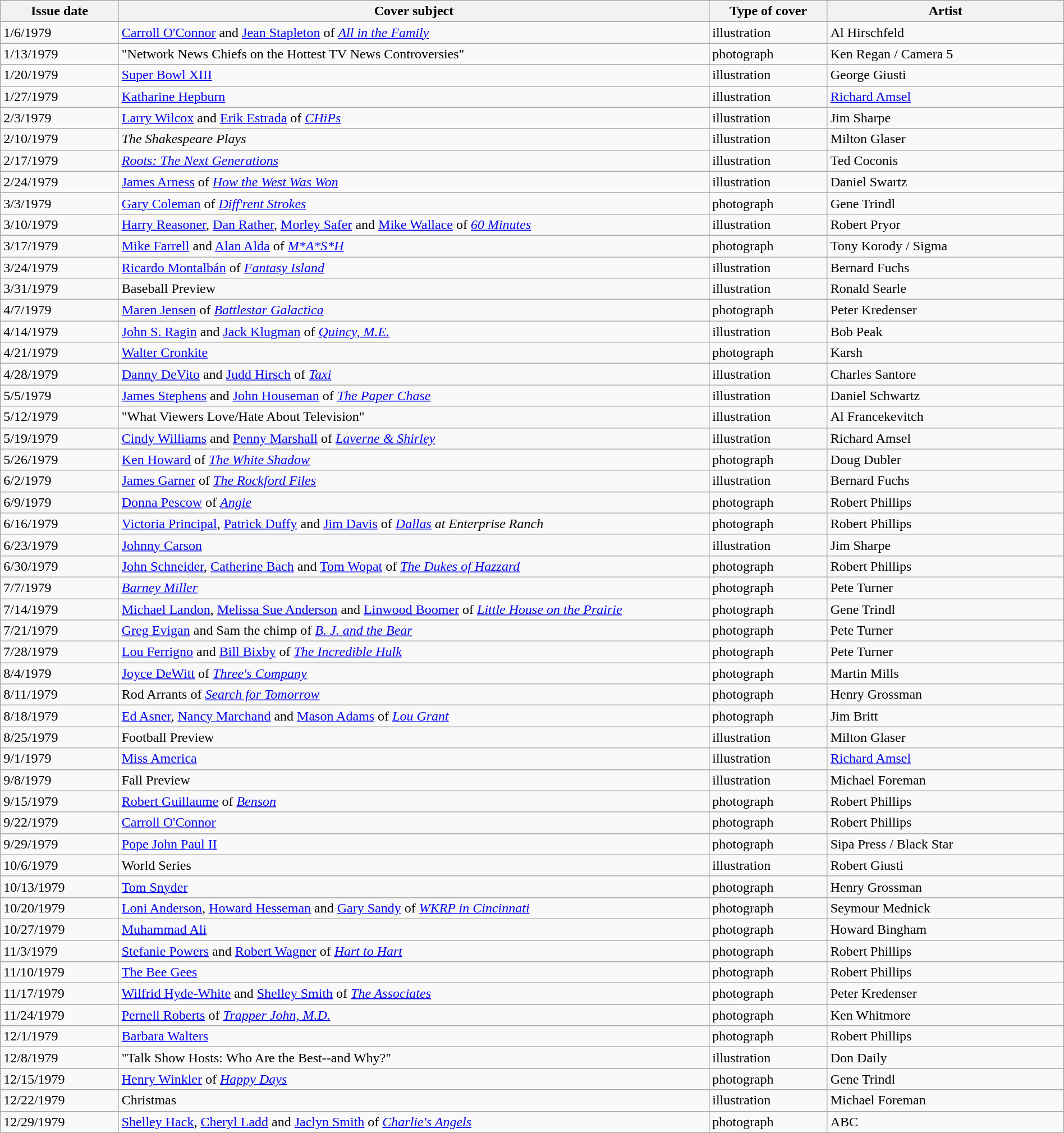<table class="wikitable sortable" width=100% style="font-size:100%;">
<tr>
<th width=10%>Issue date</th>
<th width=50%>Cover subject</th>
<th width=10%>Type of cover</th>
<th width=20%>Artist</th>
</tr>
<tr>
<td>1/6/1979</td>
<td><a href='#'>Carroll O'Connor</a> and <a href='#'>Jean Stapleton</a> of <em><a href='#'>All in the Family</a></em></td>
<td>illustration</td>
<td>Al Hirschfeld</td>
</tr>
<tr>
<td>1/13/1979</td>
<td>"Network News Chiefs on the Hottest TV News Controversies"</td>
<td>photograph</td>
<td>Ken Regan / Camera 5</td>
</tr>
<tr>
<td>1/20/1979</td>
<td><a href='#'>Super Bowl XIII</a></td>
<td>illustration</td>
<td>George Giusti</td>
</tr>
<tr>
<td>1/27/1979</td>
<td><a href='#'>Katharine Hepburn</a></td>
<td>illustration</td>
<td><a href='#'>Richard Amsel</a></td>
</tr>
<tr>
<td>2/3/1979</td>
<td><a href='#'>Larry Wilcox</a> and <a href='#'>Erik Estrada</a> of <em><a href='#'>CHiPs</a></em></td>
<td>illustration</td>
<td>Jim Sharpe</td>
</tr>
<tr>
<td>2/10/1979</td>
<td><em>The Shakespeare Plays</em></td>
<td>illustration</td>
<td>Milton Glaser</td>
</tr>
<tr>
<td>2/17/1979</td>
<td><em><a href='#'>Roots: The Next Generations</a></em></td>
<td>illustration</td>
<td>Ted Coconis</td>
</tr>
<tr>
<td>2/24/1979</td>
<td><a href='#'>James Arness</a> of <em><a href='#'>How the West Was Won</a></em></td>
<td>illustration</td>
<td>Daniel Swartz</td>
</tr>
<tr>
<td>3/3/1979</td>
<td><a href='#'>Gary Coleman</a> of <em><a href='#'>Diff'rent Strokes</a></em></td>
<td>photograph</td>
<td>Gene Trindl</td>
</tr>
<tr>
<td>3/10/1979</td>
<td><a href='#'>Harry Reasoner</a>, <a href='#'>Dan Rather</a>, <a href='#'>Morley Safer</a> and <a href='#'>Mike Wallace</a> of <em><a href='#'>60 Minutes</a></em></td>
<td>illustration</td>
<td>Robert Pryor</td>
</tr>
<tr>
<td>3/17/1979</td>
<td><a href='#'>Mike Farrell</a> and <a href='#'>Alan Alda</a> of <em><a href='#'>M*A*S*H</a></em></td>
<td>photograph</td>
<td>Tony Korody / Sigma</td>
</tr>
<tr>
<td>3/24/1979</td>
<td><a href='#'>Ricardo Montalbán</a> of <em><a href='#'>Fantasy Island</a></em></td>
<td>illustration</td>
<td>Bernard Fuchs</td>
</tr>
<tr>
<td>3/31/1979</td>
<td>Baseball Preview</td>
<td>illustration</td>
<td>Ronald Searle</td>
</tr>
<tr>
<td>4/7/1979</td>
<td><a href='#'>Maren Jensen</a> of <em><a href='#'>Battlestar Galactica</a></em></td>
<td>photograph</td>
<td>Peter Kredenser</td>
</tr>
<tr>
<td>4/14/1979</td>
<td><a href='#'>John S. Ragin</a> and <a href='#'>Jack Klugman</a> of <em><a href='#'>Quincy, M.E.</a></em></td>
<td>illustration</td>
<td>Bob Peak</td>
</tr>
<tr>
<td>4/21/1979</td>
<td><a href='#'>Walter Cronkite</a></td>
<td>photograph</td>
<td>Karsh</td>
</tr>
<tr>
<td>4/28/1979</td>
<td><a href='#'>Danny DeVito</a> and <a href='#'>Judd Hirsch</a> of <em><a href='#'>Taxi</a></em></td>
<td>illustration</td>
<td>Charles Santore</td>
</tr>
<tr>
<td>5/5/1979</td>
<td><a href='#'>James Stephens</a> and <a href='#'>John Houseman</a> of <em><a href='#'>The Paper Chase</a></em></td>
<td>illustration</td>
<td>Daniel Schwartz</td>
</tr>
<tr>
<td>5/12/1979</td>
<td>"What Viewers Love/Hate About Television"</td>
<td>illustration</td>
<td>Al Francekevitch</td>
</tr>
<tr>
<td>5/19/1979</td>
<td><a href='#'>Cindy Williams</a> and <a href='#'>Penny Marshall</a> of <em><a href='#'>Laverne & Shirley</a></em></td>
<td>illustration</td>
<td>Richard Amsel</td>
</tr>
<tr>
<td>5/26/1979</td>
<td><a href='#'>Ken Howard</a> of <em><a href='#'>The White Shadow</a></em></td>
<td>photograph</td>
<td>Doug Dubler</td>
</tr>
<tr>
<td>6/2/1979</td>
<td><a href='#'>James Garner</a> of <em><a href='#'>The Rockford Files</a></em></td>
<td>illustration</td>
<td>Bernard Fuchs</td>
</tr>
<tr>
<td>6/9/1979</td>
<td><a href='#'>Donna Pescow</a> of <em><a href='#'>Angie</a></em></td>
<td>photograph</td>
<td>Robert Phillips</td>
</tr>
<tr>
<td>6/16/1979</td>
<td><a href='#'>Victoria Principal</a>, <a href='#'>Patrick Duffy</a> and <a href='#'>Jim Davis</a> of <em><a href='#'>Dallas</a> at Enterprise Ranch</em></td>
<td>photograph</td>
<td>Robert Phillips</td>
</tr>
<tr>
<td>6/23/1979</td>
<td><a href='#'>Johnny Carson</a></td>
<td>illustration</td>
<td>Jim Sharpe</td>
</tr>
<tr>
<td>6/30/1979</td>
<td><a href='#'>John Schneider</a>, <a href='#'>Catherine Bach</a> and <a href='#'>Tom Wopat</a> of <em><a href='#'>The Dukes of Hazzard</a></em></td>
<td>photograph</td>
<td>Robert Phillips</td>
</tr>
<tr>
<td>7/7/1979</td>
<td><em><a href='#'>Barney Miller</a></em></td>
<td>photograph</td>
<td>Pete Turner</td>
</tr>
<tr>
<td>7/14/1979</td>
<td><a href='#'>Michael Landon</a>, <a href='#'>Melissa Sue Anderson</a> and <a href='#'>Linwood Boomer</a> of <em><a href='#'>Little House on the Prairie</a></em></td>
<td>photograph</td>
<td>Gene Trindl</td>
</tr>
<tr>
<td>7/21/1979</td>
<td><a href='#'>Greg Evigan</a> and Sam the chimp of <em><a href='#'>B. J. and the Bear</a></em></td>
<td>photograph</td>
<td>Pete Turner</td>
</tr>
<tr>
<td>7/28/1979</td>
<td><a href='#'>Lou Ferrigno</a> and <a href='#'>Bill Bixby</a> of <em><a href='#'>The Incredible Hulk</a></em></td>
<td>photograph</td>
<td>Pete Turner</td>
</tr>
<tr>
<td>8/4/1979</td>
<td><a href='#'>Joyce DeWitt</a> of <em><a href='#'>Three's Company</a></em></td>
<td>photograph</td>
<td>Martin Mills</td>
</tr>
<tr>
<td>8/11/1979</td>
<td>Rod Arrants of <em><a href='#'>Search for Tomorrow</a></em></td>
<td>photograph</td>
<td>Henry Grossman</td>
</tr>
<tr>
<td>8/18/1979</td>
<td><a href='#'>Ed Asner</a>, <a href='#'>Nancy Marchand</a> and <a href='#'>Mason Adams</a> of <em><a href='#'>Lou Grant</a></em></td>
<td>photograph</td>
<td>Jim Britt</td>
</tr>
<tr>
<td>8/25/1979</td>
<td>Football Preview</td>
<td>illustration</td>
<td>Milton Glaser</td>
</tr>
<tr>
<td>9/1/1979</td>
<td><a href='#'>Miss America</a></td>
<td>illustration</td>
<td><a href='#'>Richard Amsel</a></td>
</tr>
<tr>
<td>9/8/1979</td>
<td>Fall Preview</td>
<td>illustration</td>
<td>Michael Foreman</td>
</tr>
<tr>
<td>9/15/1979</td>
<td><a href='#'>Robert Guillaume</a> of <em><a href='#'>Benson</a></em></td>
<td>photograph</td>
<td>Robert Phillips</td>
</tr>
<tr>
<td>9/22/1979</td>
<td><a href='#'>Carroll O'Connor</a></td>
<td>photograph</td>
<td>Robert Phillips</td>
</tr>
<tr>
<td>9/29/1979</td>
<td><a href='#'>Pope John Paul II</a></td>
<td>photograph</td>
<td>Sipa Press / Black Star</td>
</tr>
<tr>
<td>10/6/1979</td>
<td>World Series</td>
<td>illustration</td>
<td>Robert Giusti</td>
</tr>
<tr>
<td>10/13/1979</td>
<td><a href='#'>Tom Snyder</a></td>
<td>photograph</td>
<td>Henry Grossman</td>
</tr>
<tr>
<td>10/20/1979</td>
<td><a href='#'>Loni Anderson</a>, <a href='#'>Howard Hesseman</a> and <a href='#'>Gary Sandy</a> of <em><a href='#'>WKRP in Cincinnati</a></em></td>
<td>photograph</td>
<td>Seymour Mednick</td>
</tr>
<tr>
<td>10/27/1979</td>
<td><a href='#'>Muhammad Ali</a></td>
<td>photograph</td>
<td>Howard Bingham</td>
</tr>
<tr>
<td>11/3/1979</td>
<td><a href='#'>Stefanie Powers</a> and <a href='#'>Robert Wagner</a> of <em><a href='#'>Hart to Hart</a></em></td>
<td>photograph</td>
<td>Robert Phillips</td>
</tr>
<tr>
<td>11/10/1979</td>
<td><a href='#'>The Bee Gees</a></td>
<td>photograph</td>
<td>Robert Phillips</td>
</tr>
<tr>
<td>11/17/1979</td>
<td><a href='#'>Wilfrid Hyde-White</a> and <a href='#'>Shelley Smith</a> of <em><a href='#'>The Associates</a></em></td>
<td>photograph</td>
<td>Peter Kredenser</td>
</tr>
<tr>
<td>11/24/1979</td>
<td><a href='#'>Pernell Roberts</a> of <em><a href='#'>Trapper John, M.D.</a></em></td>
<td>photograph</td>
<td>Ken Whitmore</td>
</tr>
<tr>
<td>12/1/1979</td>
<td><a href='#'>Barbara Walters</a></td>
<td>photograph</td>
<td>Robert Phillips</td>
</tr>
<tr>
<td>12/8/1979</td>
<td>"Talk Show Hosts: Who Are the Best--and Why?"</td>
<td>illustration</td>
<td>Don Daily</td>
</tr>
<tr>
<td>12/15/1979</td>
<td><a href='#'>Henry Winkler</a> of <em><a href='#'>Happy Days</a></em></td>
<td>photograph</td>
<td>Gene Trindl</td>
</tr>
<tr>
<td>12/22/1979</td>
<td>Christmas</td>
<td>illustration</td>
<td>Michael Foreman</td>
</tr>
<tr>
<td>12/29/1979</td>
<td><a href='#'>Shelley Hack</a>, <a href='#'>Cheryl Ladd</a> and <a href='#'>Jaclyn Smith</a> of <em><a href='#'>Charlie's Angels</a></em></td>
<td>photograph</td>
<td>ABC</td>
</tr>
</table>
